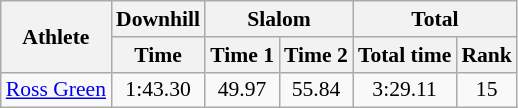<table class="wikitable" style="font-size:90%">
<tr>
<th rowspan="2">Athlete</th>
<th>Downhill</th>
<th colspan="2">Slalom</th>
<th colspan="2">Total</th>
</tr>
<tr>
<th>Time</th>
<th>Time 1</th>
<th>Time 2</th>
<th>Total time</th>
<th>Rank</th>
</tr>
<tr>
<td><a href='#'>Ross Green</a></td>
<td align="center">1:43.30</td>
<td align="center">49.97</td>
<td align="center">55.84</td>
<td align="center">3:29.11</td>
<td align="center">15</td>
</tr>
</table>
